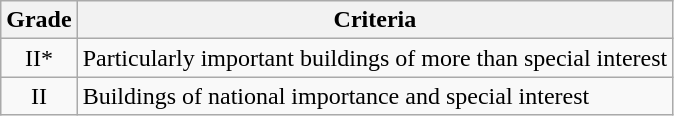<table class="wikitable">
<tr>
<th>Grade</th>
<th>Criteria</th>
</tr>
<tr>
<td align="center" >II*</td>
<td>Particularly important buildings of more than special interest</td>
</tr>
<tr>
<td align="center" >II</td>
<td>Buildings of national importance and special interest</td>
</tr>
</table>
